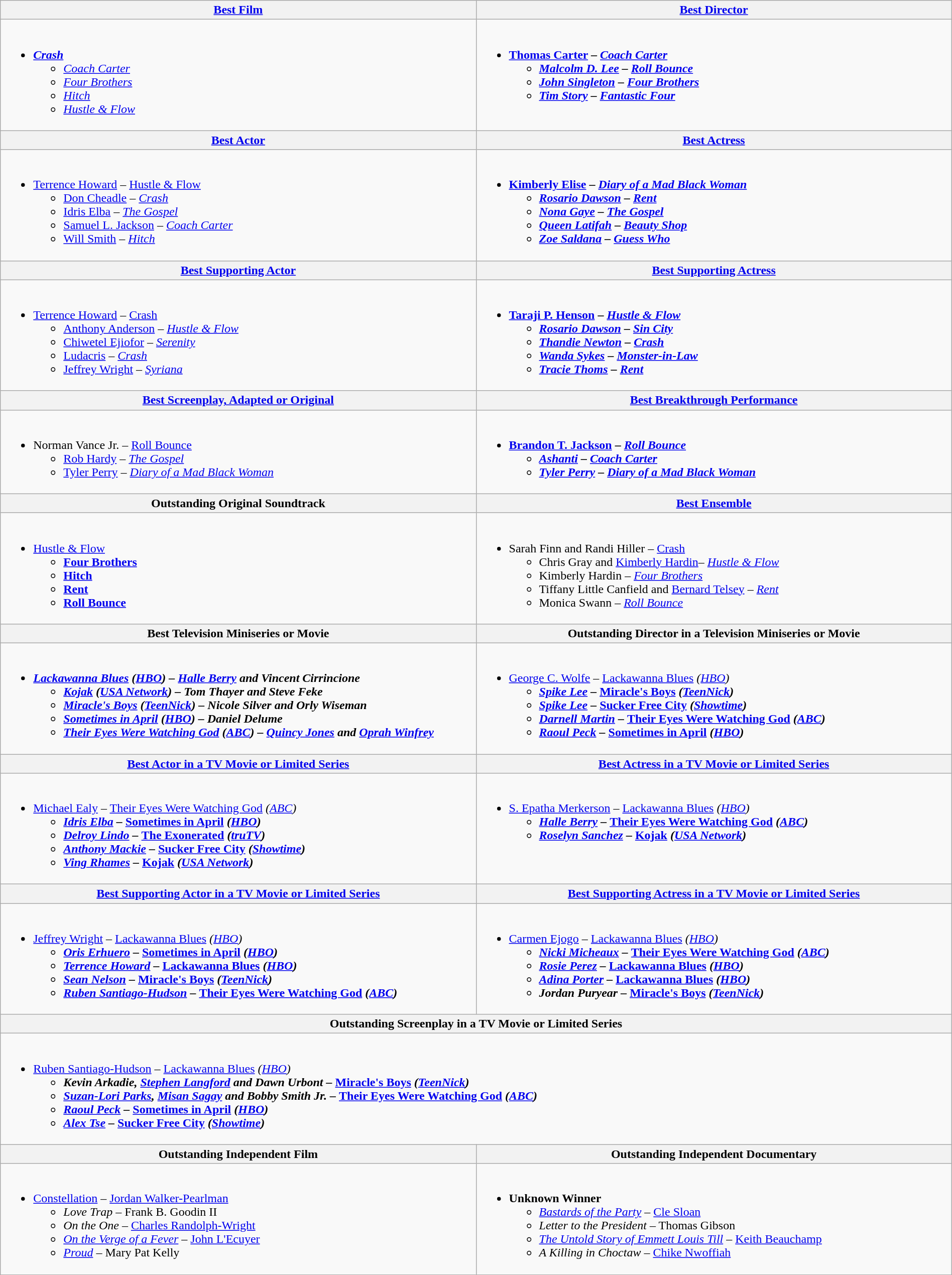<table class=wikitable width="100%">
<tr>
<th width="50%"><a href='#'>Best Film</a></th>
<th width="50%"><a href='#'>Best Director</a></th>
</tr>
<tr>
<td valign="top"><br><ul><li><strong><em><a href='#'>Crash</a></em></strong><ul><li><em><a href='#'>Coach Carter</a></em></li><li><em><a href='#'>Four Brothers</a></em></li><li><em><a href='#'>Hitch</a></em></li><li><em><a href='#'>Hustle & Flow</a></em></li></ul></li></ul></td>
<td valign="top"><br><ul><li><strong><a href='#'>Thomas Carter</a> – <em><a href='#'>Coach Carter</a><strong><em><ul><li><a href='#'>Malcolm D. Lee</a> – </em><a href='#'>Roll Bounce</a><em></li><li><a href='#'>John Singleton</a> – </em><a href='#'>Four Brothers</a><em></li><li><a href='#'>Tim Story</a> – </em><a href='#'>Fantastic Four</a><em></li></ul></li></ul></td>
</tr>
<tr>
<th width="50%"><a href='#'>Best Actor</a></th>
<th width="50%"><a href='#'>Best Actress</a></th>
</tr>
<tr>
<td valign="top"><br><ul><li></strong><a href='#'>Terrence Howard</a> – </em><a href='#'>Hustle & Flow</a></em></strong><ul><li><a href='#'>Don Cheadle</a> – <em><a href='#'>Crash</a></em></li><li><a href='#'>Idris Elba</a> – <em><a href='#'>The Gospel</a></em></li><li><a href='#'>Samuel L. Jackson</a> – <em><a href='#'>Coach Carter</a></em></li><li><a href='#'>Will Smith</a> – <em><a href='#'>Hitch</a></em></li></ul></li></ul></td>
<td valign="top"><br><ul><li><strong><a href='#'>Kimberly Elise</a> – <em><a href='#'>Diary of a Mad Black Woman</a><strong><em><ul><li><a href='#'>Rosario Dawson</a> – </em><a href='#'>Rent</a><em></li><li><a href='#'>Nona Gaye</a> – </em><a href='#'>The Gospel</a><em></li><li><a href='#'>Queen Latifah</a> – </em><a href='#'>Beauty Shop</a><em></li><li><a href='#'>Zoe Saldana</a> – </em><a href='#'>Guess Who</a><em></li></ul></li></ul></td>
</tr>
<tr>
<th width="50%"><a href='#'>Best Supporting Actor</a></th>
<th width="50%"><a href='#'>Best Supporting Actress</a></th>
</tr>
<tr>
<td valign="top"><br><ul><li></strong><a href='#'>Terrence Howard</a> – </em><a href='#'>Crash</a></em></strong><ul><li><a href='#'>Anthony Anderson</a> – <em><a href='#'>Hustle & Flow</a></em></li><li><a href='#'>Chiwetel Ejiofor</a> – <em><a href='#'>Serenity</a></em></li><li><a href='#'>Ludacris</a> – <em><a href='#'>Crash</a></em></li><li><a href='#'>Jeffrey Wright</a> – <em><a href='#'>Syriana</a></em></li></ul></li></ul></td>
<td valign="top"><br><ul><li><strong><a href='#'>Taraji P. Henson</a> – <em><a href='#'>Hustle & Flow</a><strong><em><ul><li><a href='#'>Rosario Dawson</a> – </em><a href='#'>Sin City</a><em></li><li><a href='#'>Thandie Newton</a> – </em><a href='#'>Crash</a><em></li><li><a href='#'>Wanda Sykes</a> – </em><a href='#'>Monster-in-Law</a><em></li><li><a href='#'>Tracie Thoms</a> – </em><a href='#'>Rent</a><em></li></ul></li></ul></td>
</tr>
<tr>
<th width="50%"><a href='#'>Best Screenplay, Adapted or Original</a></th>
<th width="50%"><a href='#'>Best Breakthrough Performance</a></th>
</tr>
<tr>
<td valign="top"><br><ul><li></strong>Norman Vance Jr. – </em><a href='#'>Roll Bounce</a></em></strong><ul><li><a href='#'>Rob Hardy</a> – <em><a href='#'>The Gospel</a></em></li><li><a href='#'>Tyler Perry</a> – <em><a href='#'>Diary of a Mad Black Woman</a></em></li></ul></li></ul></td>
<td valign="top"><br><ul><li><strong><a href='#'>Brandon T. Jackson</a> – <em><a href='#'>Roll Bounce</a><strong><em><ul><li><a href='#'>Ashanti</a> – </em><a href='#'>Coach Carter</a><em></li><li><a href='#'>Tyler Perry</a> – </em><a href='#'>Diary of a Mad Black Woman</a><em></li></ul></li></ul></td>
</tr>
<tr>
<th width="50%">Outstanding Original Soundtrack</th>
<th width="50%"><a href='#'>Best Ensemble</a> </th>
</tr>
<tr>
<td valign="top"><br><ul><li></em></strong><a href='#'>Hustle & Flow</a><strong><em><ul><li></em><a href='#'>Four Brothers</a><em></li><li></em><a href='#'>Hitch</a><em></li><li></em><a href='#'>Rent</a><em></li><li></em><a href='#'>Roll Bounce</a><em></li></ul></li></ul></td>
<td valign="top"><br><ul><li></strong>Sarah Finn and Randi Hiller – </em><a href='#'>Crash</a></em></strong><ul><li>Chris Gray and <a href='#'>Kimberly Hardin</a>– <em><a href='#'>Hustle & Flow</a></em></li><li>Kimberly Hardin – <em><a href='#'>Four Brothers</a></em></li><li>Tiffany Little Canfield and <a href='#'>Bernard Telsey</a> – <em><a href='#'>Rent</a></em></li><li>Monica Swann – <em><a href='#'>Roll Bounce</a></em></li></ul></li></ul></td>
</tr>
<tr>
<th width="50%">Best Television Miniseries or Movie</th>
<th width="50%">Outstanding Director in a Television Miniseries or Movie</th>
</tr>
<tr>
<td valign="top"><br><ul><li><strong><em><a href='#'>Lackawanna Blues</a><em> (<a href='#'>HBO</a>) – <a href='#'>Halle Berry</a> and Vincent Cirrincione<strong><ul><li></em><a href='#'>Kojak</a><em> (<a href='#'>USA Network</a>) – Tom Thayer and Steve Feke</li><li></em><a href='#'>Miracle's Boys</a><em> (<a href='#'>TeenNick</a>) – Nicole Silver and Orly Wiseman</li><li></em><a href='#'>Sometimes in April</a><em> (<a href='#'>HBO</a>) – Daniel Delume</li><li></em><a href='#'>Their Eyes Were Watching God</a><em> (<a href='#'>ABC</a>) – <a href='#'>Quincy Jones</a> and <a href='#'>Oprah Winfrey</a></li></ul></li></ul></td>
<td valign="top"><br><ul><li></strong><a href='#'>George C. Wolfe</a> – </em><a href='#'>Lackawanna Blues</a><em> (<a href='#'>HBO</a>)<strong><ul><li><a href='#'>Spike Lee</a> – </em><a href='#'>Miracle's Boys</a><em> (<a href='#'>TeenNick</a>)</li><li><a href='#'>Spike Lee</a> – </em><a href='#'>Sucker Free City</a><em> (<a href='#'>Showtime</a>)</li><li><a href='#'>Darnell Martin</a> – </em><a href='#'>Their Eyes Were Watching God</a><em> (<a href='#'>ABC</a>)</li><li><a href='#'>Raoul Peck</a> – </em><a href='#'>Sometimes in April</a><em> (<a href='#'>HBO</a>)</li></ul></li></ul></td>
</tr>
<tr>
<th width="50%"><a href='#'>Best Actor in a TV Movie or Limited Series</a></th>
<th width="50%"><a href='#'>Best Actress in a TV Movie or Limited Series</a></th>
</tr>
<tr>
<td valign="top"><br><ul><li></strong><a href='#'>Michael Ealy</a> – </em><a href='#'>Their Eyes Were Watching God</a><em> (<a href='#'>ABC</a>)<strong><ul><li><a href='#'>Idris Elba</a> – </em><a href='#'>Sometimes in April</a><em> (<a href='#'>HBO</a>)</li><li><a href='#'>Delroy Lindo</a> – </em><a href='#'>The Exonerated</a><em> (<a href='#'>truTV</a>)</li><li><a href='#'>Anthony Mackie</a> – </em><a href='#'>Sucker Free City</a><em> (<a href='#'>Showtime</a>)</li><li><a href='#'>Ving Rhames</a> – </em><a href='#'>Kojak</a><em> (<a href='#'>USA Network</a>)</li></ul></li></ul></td>
<td valign="top"><br><ul><li></strong><a href='#'>S. Epatha Merkerson</a> – </em><a href='#'>Lackawanna Blues</a><em> (<a href='#'>HBO</a>)<strong><ul><li><a href='#'>Halle Berry</a> – </em><a href='#'>Their Eyes Were Watching God</a><em> (<a href='#'>ABC</a>)</li><li><a href='#'>Roselyn Sanchez</a> – </em><a href='#'>Kojak</a><em> (<a href='#'>USA Network</a>)</li></ul></li></ul></td>
</tr>
<tr>
<th width="50%"><a href='#'>Best Supporting Actor in a TV Movie or Limited Series</a></th>
<th width="50%"><a href='#'>Best Supporting Actress in a TV Movie or Limited Series</a></th>
</tr>
<tr>
<td valign="top"><br><ul><li></strong><a href='#'>Jeffrey Wright</a> – </em><a href='#'>Lackawanna Blues</a><em> (<a href='#'>HBO</a>)<strong><ul><li><a href='#'>Oris Erhuero</a> – </em><a href='#'>Sometimes in April</a><em> (<a href='#'>HBO</a>)</li><li><a href='#'>Terrence Howard</a> – </em><a href='#'>Lackawanna Blues</a><em> (<a href='#'>HBO</a>)</li><li><a href='#'>Sean Nelson</a> – </em><a href='#'>Miracle's Boys</a><em> (<a href='#'>TeenNick</a>)</li><li><a href='#'>Ruben Santiago-Hudson</a> – </em><a href='#'>Their Eyes Were Watching God</a><em> (<a href='#'>ABC</a>)</li></ul></li></ul></td>
<td valign="top"><br><ul><li></strong><a href='#'>Carmen Ejogo</a> – </em><a href='#'>Lackawanna Blues</a><em> (<a href='#'>HBO</a>)<strong><ul><li><a href='#'>Nicki Micheaux</a> – </em><a href='#'>Their Eyes Were Watching God</a><em> (<a href='#'>ABC</a>)</li><li><a href='#'>Rosie Perez</a> – </em><a href='#'>Lackawanna Blues</a><em> (<a href='#'>HBO</a>)</li><li><a href='#'>Adina Porter</a> – </em><a href='#'>Lackawanna Blues</a><em> (<a href='#'>HBO</a>)</li><li>Jordan Puryear – </em><a href='#'>Miracle's Boys</a><em> (<a href='#'>TeenNick</a>)</li></ul></li></ul></td>
</tr>
<tr>
<th width="100%" colspan="2">Outstanding Screenplay in a TV Movie or Limited Series</th>
</tr>
<tr>
<td colspan="2" valign="top"><br><ul><li></strong><a href='#'>Ruben Santiago-Hudson</a> – </em><a href='#'>Lackawanna Blues</a><em> (<a href='#'>HBO</a>)<strong><ul><li>Kevin Arkadie, <a href='#'>Stephen Langford</a> and Dawn Urbont – </em><a href='#'>Miracle's Boys</a><em> (<a href='#'>TeenNick</a>)</li><li><a href='#'>Suzan-Lori Parks</a>, <a href='#'>Misan Sagay</a> and Bobby Smith Jr. – </em><a href='#'>Their Eyes Were Watching God</a><em> (<a href='#'>ABC</a>)</li><li><a href='#'>Raoul Peck</a> – </em><a href='#'>Sometimes in April</a><em> (<a href='#'>HBO</a>)</li><li><a href='#'>Alex Tse</a> – </em><a href='#'>Sucker Free City</a><em> (<a href='#'>Showtime</a>)</li></ul></li></ul></td>
</tr>
<tr>
<th width="50%">Outstanding Independent Film</th>
<th width="50%">Outstanding Independent Documentary</th>
</tr>
<tr>
<td valign="top"><br><ul><li></em></strong><a href='#'>Constellation</a></em> – <a href='#'>Jordan Walker-Pearlman</a></strong><ul><li><em>Love Trap</em> – Frank B. Goodin II</li><li><em>On the One</em> – <a href='#'>Charles Randolph-Wright</a></li><li><em><a href='#'>On the Verge of a Fever</a></em> – <a href='#'>John L'Ecuyer</a></li><li><em><a href='#'>Proud</a></em> – Mary Pat Kelly</li></ul></li></ul></td>
<td valign="top"><br><ul><li><strong>Unknown Winner</strong><ul><li><em><a href='#'>Bastards of the Party</a></em> – <a href='#'>Cle Sloan</a></li><li><em>Letter to the President</em> – Thomas Gibson</li><li><em><a href='#'>The Untold Story of Emmett Louis Till</a></em> – <a href='#'>Keith Beauchamp</a></li><li><em>A Killing in Choctaw</em> – <a href='#'>Chike Nwoffiah</a></li></ul></li></ul></td>
</tr>
</table>
